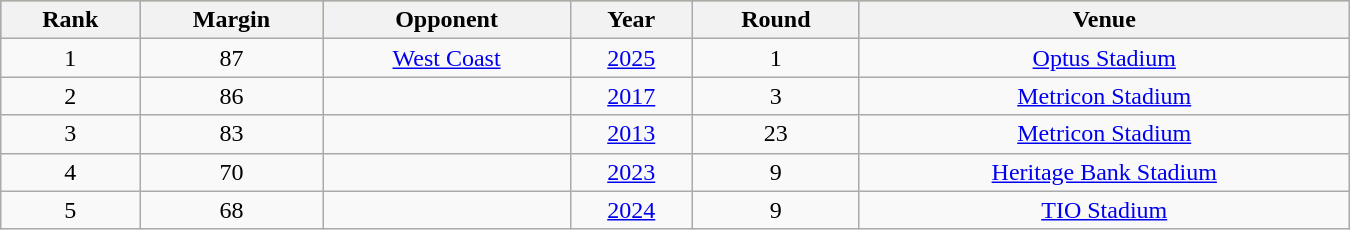<table class="wikitable sortable" style="width:900px;">
<tr style="background:#bdb76b;">
<th>Rank</th>
<th>Margin</th>
<th>Opponent</th>
<th>Year</th>
<th>Round</th>
<th>Venue</th>
</tr>
<tr>
<td align=center>1</td>
<td align=center>87</td>
<td align="center"><a href='#'>West Coast</a></td>
<td align="center"><a href='#'>2025</a></td>
<td align="center">1</td>
<td align="center"><a href='#'>Optus Stadium</a></td>
</tr>
<tr>
<td align=center>2</td>
<td align=center>86</td>
<td align="center"></td>
<td align="center"><a href='#'>2017</a></td>
<td align="center">3</td>
<td align="center"><a href='#'>Metricon Stadium</a></td>
</tr>
<tr>
<td align=center>3</td>
<td align=center>83</td>
<td align="center"></td>
<td align="center"><a href='#'>2013</a></td>
<td align="center">23</td>
<td align="center"><a href='#'>Metricon Stadium</a></td>
</tr>
<tr>
<td align=center>4</td>
<td align=center>70</td>
<td align="center"></td>
<td align="center"><a href='#'>2023</a></td>
<td align="center">9</td>
<td align=center><a href='#'>Heritage Bank Stadium</a></td>
</tr>
<tr>
<td align="center">5</td>
<td align="center">68</td>
<td align="center"></td>
<td align="center"><a href='#'>2024</a></td>
<td align="center">9</td>
<td align="center"><a href='#'>TIO Stadium</a></td>
</tr>
</table>
